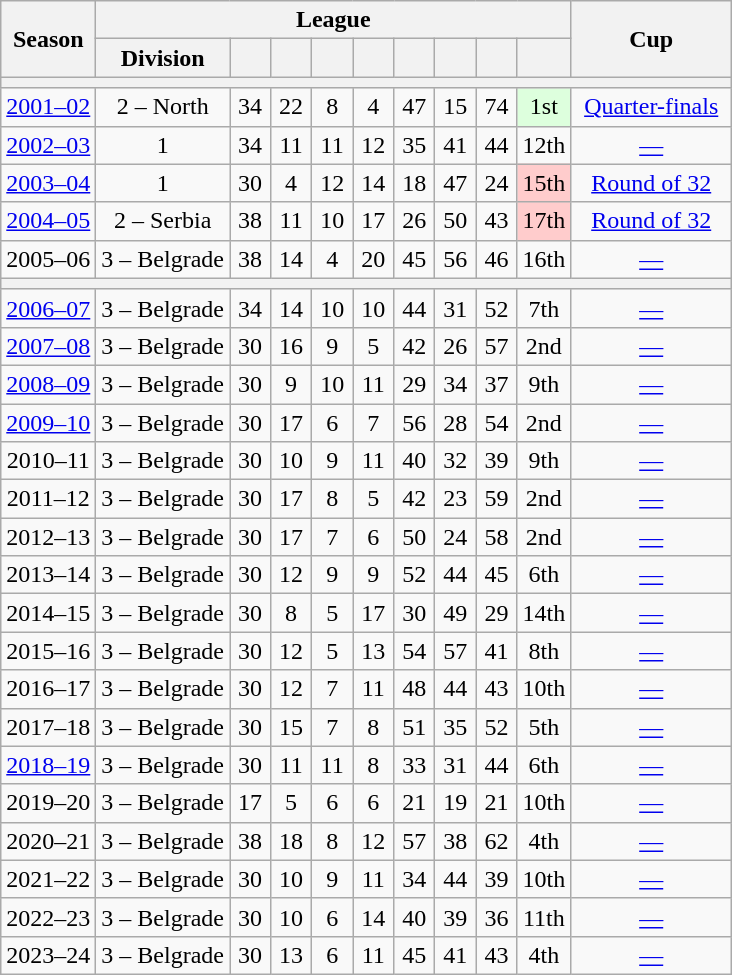<table class="wikitable sortable" style="text-align:center">
<tr>
<th rowspan="2">Season</th>
<th colspan="9">League</th>
<th rowspan="2" width="100">Cup</th>
</tr>
<tr>
<th>Division</th>
<th width="20"></th>
<th width="20"></th>
<th width="20"></th>
<th width="20"></th>
<th width="20"></th>
<th width="20"></th>
<th width="20"></th>
<th width="20"></th>
</tr>
<tr>
<th colspan="11"></th>
</tr>
<tr>
<td><a href='#'>2001–02</a></td>
<td>2 – North</td>
<td>34</td>
<td>22</td>
<td>8</td>
<td>4</td>
<td>47</td>
<td>15</td>
<td>74</td>
<td style="background-color:#DFD">1st</td>
<td><a href='#'>Quarter-finals</a></td>
</tr>
<tr>
<td><a href='#'>2002–03</a></td>
<td>1</td>
<td>34</td>
<td>11</td>
<td>11</td>
<td>12</td>
<td>35</td>
<td>41</td>
<td>44</td>
<td>12th</td>
<td><a href='#'>—</a></td>
</tr>
<tr>
<td><a href='#'>2003–04</a></td>
<td>1</td>
<td>30</td>
<td>4</td>
<td>12</td>
<td>14</td>
<td>18</td>
<td>47</td>
<td>24</td>
<td style="background-color:#FCC">15th</td>
<td><a href='#'>Round of 32</a></td>
</tr>
<tr>
<td><a href='#'>2004–05</a></td>
<td>2 – Serbia</td>
<td>38</td>
<td>11</td>
<td>10</td>
<td>17</td>
<td>26</td>
<td>50</td>
<td>43</td>
<td style="background-color:#FCC">17th</td>
<td><a href='#'>Round of 32</a></td>
</tr>
<tr>
<td>2005–06</td>
<td>3 – Belgrade</td>
<td>38</td>
<td>14</td>
<td>4</td>
<td>20</td>
<td>45</td>
<td>56</td>
<td>46</td>
<td>16th</td>
<td><a href='#'>—</a></td>
</tr>
<tr>
<th colspan="11"></th>
</tr>
<tr>
<td><a href='#'>2006–07</a></td>
<td>3 – Belgrade</td>
<td>34</td>
<td>14</td>
<td>10</td>
<td>10</td>
<td>44</td>
<td>31</td>
<td>52</td>
<td>7th</td>
<td><a href='#'>—</a></td>
</tr>
<tr>
<td><a href='#'>2007–08</a></td>
<td>3 – Belgrade</td>
<td>30</td>
<td>16</td>
<td>9</td>
<td>5</td>
<td>42</td>
<td>26</td>
<td>57</td>
<td>2nd</td>
<td><a href='#'>—</a></td>
</tr>
<tr>
<td><a href='#'>2008–09</a></td>
<td>3 – Belgrade</td>
<td>30</td>
<td>9</td>
<td>10</td>
<td>11</td>
<td>29</td>
<td>34</td>
<td>37</td>
<td>9th</td>
<td><a href='#'>—</a></td>
</tr>
<tr>
<td><a href='#'>2009–10</a></td>
<td>3 – Belgrade</td>
<td>30</td>
<td>17</td>
<td>6</td>
<td>7</td>
<td>56</td>
<td>28</td>
<td>54</td>
<td>2nd</td>
<td><a href='#'>—</a></td>
</tr>
<tr>
<td>2010–11</td>
<td>3 – Belgrade</td>
<td>30</td>
<td>10</td>
<td>9</td>
<td>11</td>
<td>40</td>
<td>32</td>
<td>39</td>
<td>9th</td>
<td><a href='#'>—</a></td>
</tr>
<tr>
<td>2011–12</td>
<td>3 – Belgrade</td>
<td>30</td>
<td>17</td>
<td>8</td>
<td>5</td>
<td>42</td>
<td>23</td>
<td>59</td>
<td>2nd</td>
<td><a href='#'>—</a></td>
</tr>
<tr>
<td>2012–13</td>
<td>3 – Belgrade</td>
<td>30</td>
<td>17</td>
<td>7</td>
<td>6</td>
<td>50</td>
<td>24</td>
<td>58</td>
<td>2nd</td>
<td><a href='#'>—</a></td>
</tr>
<tr>
<td>2013–14</td>
<td>3 – Belgrade</td>
<td>30</td>
<td>12</td>
<td>9</td>
<td>9</td>
<td>52</td>
<td>44</td>
<td>45</td>
<td>6th</td>
<td><a href='#'>—</a></td>
</tr>
<tr>
<td>2014–15</td>
<td>3 – Belgrade</td>
<td>30</td>
<td>8</td>
<td>5</td>
<td>17</td>
<td>30</td>
<td>49</td>
<td>29</td>
<td>14th</td>
<td><a href='#'>—</a></td>
</tr>
<tr>
<td>2015–16</td>
<td>3 – Belgrade</td>
<td>30</td>
<td>12</td>
<td>5</td>
<td>13</td>
<td>54</td>
<td>57</td>
<td>41</td>
<td>8th</td>
<td><a href='#'>—</a></td>
</tr>
<tr>
<td>2016–17</td>
<td>3 – Belgrade</td>
<td>30</td>
<td>12</td>
<td>7</td>
<td>11</td>
<td>48</td>
<td>44</td>
<td>43</td>
<td>10th</td>
<td><a href='#'>—</a></td>
</tr>
<tr>
<td>2017–18</td>
<td>3 – Belgrade</td>
<td>30</td>
<td>15</td>
<td>7</td>
<td>8</td>
<td>51</td>
<td>35</td>
<td>52</td>
<td>5th</td>
<td><a href='#'>—</a></td>
</tr>
<tr>
<td><a href='#'>2018–19</a></td>
<td>3 – Belgrade</td>
<td>30</td>
<td>11</td>
<td>11</td>
<td>8</td>
<td>33</td>
<td>31</td>
<td>44</td>
<td>6th</td>
<td><a href='#'>—</a></td>
</tr>
<tr>
<td>2019–20</td>
<td>3 – Belgrade</td>
<td>17</td>
<td>5</td>
<td>6</td>
<td>6</td>
<td>21</td>
<td>19</td>
<td>21</td>
<td>10th</td>
<td><a href='#'>—</a></td>
</tr>
<tr>
<td>2020–21</td>
<td>3 – Belgrade</td>
<td>38</td>
<td>18</td>
<td>8</td>
<td>12</td>
<td>57</td>
<td>38</td>
<td>62</td>
<td>4th</td>
<td><a href='#'>—</a></td>
</tr>
<tr>
<td>2021–22</td>
<td>3 – Belgrade</td>
<td>30</td>
<td>10</td>
<td>9</td>
<td>11</td>
<td>34</td>
<td>44</td>
<td>39</td>
<td>10th</td>
<td><a href='#'>—</a></td>
</tr>
<tr>
<td>2022–23</td>
<td>3 – Belgrade</td>
<td>30</td>
<td>10</td>
<td>6</td>
<td>14</td>
<td>40</td>
<td>39</td>
<td>36</td>
<td>11th</td>
<td><a href='#'>—</a></td>
</tr>
<tr>
<td>2023–24</td>
<td>3 – Belgrade</td>
<td>30</td>
<td>13</td>
<td>6</td>
<td>11</td>
<td>45</td>
<td>41</td>
<td>43</td>
<td>4th</td>
<td><a href='#'>—</a></td>
</tr>
</table>
